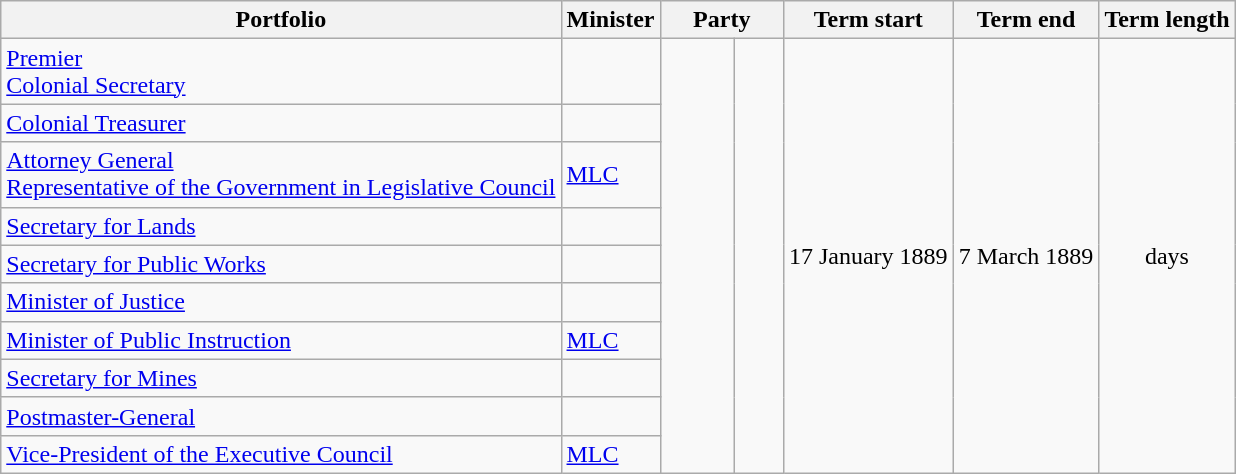<table class="wikitable sortable">
<tr>
<th>Portfolio</th>
<th>Minister</th>
<th colspan="2" width=10%>Party</th>
<th>Term start</th>
<th>Term end</th>
<th>Term length</th>
</tr>
<tr>
<td><a href='#'>Premier</a><br><a href='#'>Colonial Secretary</a></td>
<td></td>
<td rowspan="10" > </td>
<td rowspan="10"></td>
<td rowspan="10" align="center">17 January 1889</td>
<td rowspan="10" align="center">7 March 1889</td>
<td rowspan="10" align="center"> days</td>
</tr>
<tr>
<td><a href='#'>Colonial Treasurer</a></td>
<td></td>
</tr>
<tr>
<td><a href='#'>Attorney General</a><br><a href='#'>Representative of the Government in Legislative Council</a></td>
<td> <a href='#'>MLC</a></td>
</tr>
<tr>
<td><a href='#'>Secretary for Lands</a></td>
<td></td>
</tr>
<tr>
<td><a href='#'>Secretary for Public Works</a></td>
<td></td>
</tr>
<tr>
<td><a href='#'>Minister of Justice</a></td>
<td></td>
</tr>
<tr>
<td><a href='#'>Minister of Public Instruction</a></td>
<td> <a href='#'>MLC</a></td>
</tr>
<tr>
<td><a href='#'>Secretary for Mines</a></td>
<td></td>
</tr>
<tr>
<td><a href='#'>Postmaster-General</a></td>
<td></td>
</tr>
<tr>
<td><a href='#'>Vice-President of the Executive Council</a></td>
<td> <a href='#'>MLC</a></td>
</tr>
</table>
